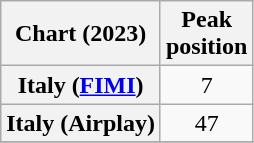<table class="wikitable sortable plainrowheaders" style="text-align:center">
<tr>
<th scope="col">Chart (2023)</th>
<th scope="col">Peak<br>position</th>
</tr>
<tr>
<th scope="row">Italy (<a href='#'>FIMI</a>)</th>
<td>7</td>
</tr>
<tr>
<th scope="row">Italy (Airplay)</th>
<td align="center">47</td>
</tr>
<tr>
</tr>
</table>
